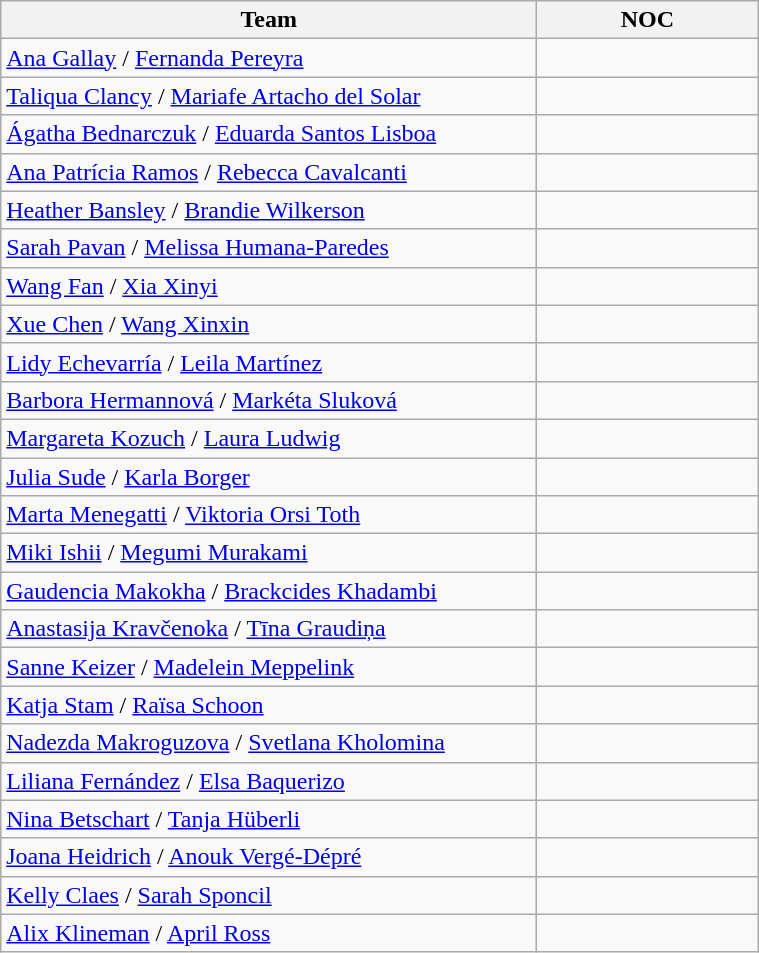<table class="wikitable">
<tr>
<th width=350>Team</th>
<th width=140>NOC</th>
</tr>
<tr>
<td><a href='#'>Ana Gallay</a> / <a href='#'>Fernanda Pereyra</a></td>
<td></td>
</tr>
<tr>
<td><a href='#'>Taliqua Clancy</a> / <a href='#'>Mariafe Artacho del Solar</a></td>
<td></td>
</tr>
<tr>
<td><a href='#'>Ágatha Bednarczuk</a> / <a href='#'>Eduarda Santos Lisboa</a></td>
<td></td>
</tr>
<tr>
<td><a href='#'>Ana Patrícia Ramos</a> / <a href='#'>Rebecca Cavalcanti</a></td>
<td></td>
</tr>
<tr>
<td><a href='#'>Heather Bansley</a> / <a href='#'>Brandie Wilkerson</a></td>
<td></td>
</tr>
<tr>
<td><a href='#'>Sarah Pavan</a> / <a href='#'>Melissa Humana-Paredes</a></td>
<td></td>
</tr>
<tr>
<td><a href='#'>Wang Fan</a> / <a href='#'>Xia Xinyi</a></td>
<td></td>
</tr>
<tr>
<td><a href='#'>Xue Chen</a> / <a href='#'>Wang Xinxin</a></td>
<td></td>
</tr>
<tr>
<td><a href='#'>Lidy Echevarría</a> / <a href='#'>Leila Martínez</a></td>
<td></td>
</tr>
<tr>
<td><a href='#'>Barbora Hermannová</a> / <a href='#'>Markéta Sluková</a></td>
<td></td>
</tr>
<tr>
<td><a href='#'>Margareta Kozuch</a> / <a href='#'>Laura Ludwig</a></td>
<td></td>
</tr>
<tr>
<td><a href='#'>Julia Sude</a> / <a href='#'>Karla Borger</a></td>
<td></td>
</tr>
<tr>
<td><a href='#'>Marta Menegatti</a> / <a href='#'>Viktoria Orsi Toth</a></td>
<td></td>
</tr>
<tr>
<td><a href='#'>Miki Ishii</a> / <a href='#'>Megumi Murakami</a></td>
<td></td>
</tr>
<tr>
<td><a href='#'>Gaudencia Makokha</a> / <a href='#'>Brackcides Khadambi</a></td>
<td></td>
</tr>
<tr>
<td><a href='#'>Anastasija Kravčenoka</a> / <a href='#'>Tīna Graudiņa</a></td>
<td></td>
</tr>
<tr>
<td><a href='#'>Sanne Keizer</a> / <a href='#'>Madelein Meppelink</a></td>
<td></td>
</tr>
<tr>
<td><a href='#'>Katja Stam</a> / <a href='#'>Raïsa Schoon</a></td>
<td></td>
</tr>
<tr>
<td><a href='#'>Nadezda Makroguzova</a> / <a href='#'>Svetlana Kholomina</a></td>
<td></td>
</tr>
<tr>
<td><a href='#'>Liliana Fernández</a> / <a href='#'>Elsa Baquerizo</a></td>
<td></td>
</tr>
<tr>
<td><a href='#'>Nina Betschart</a> / <a href='#'>Tanja Hüberli</a></td>
<td></td>
</tr>
<tr>
<td><a href='#'>Joana Heidrich</a> / <a href='#'>Anouk Vergé-Dépré</a></td>
<td></td>
</tr>
<tr>
<td><a href='#'>Kelly Claes</a> / <a href='#'>Sarah Sponcil</a></td>
<td></td>
</tr>
<tr>
<td><a href='#'>Alix Klineman</a> / <a href='#'>April Ross</a></td>
<td></td>
</tr>
</table>
